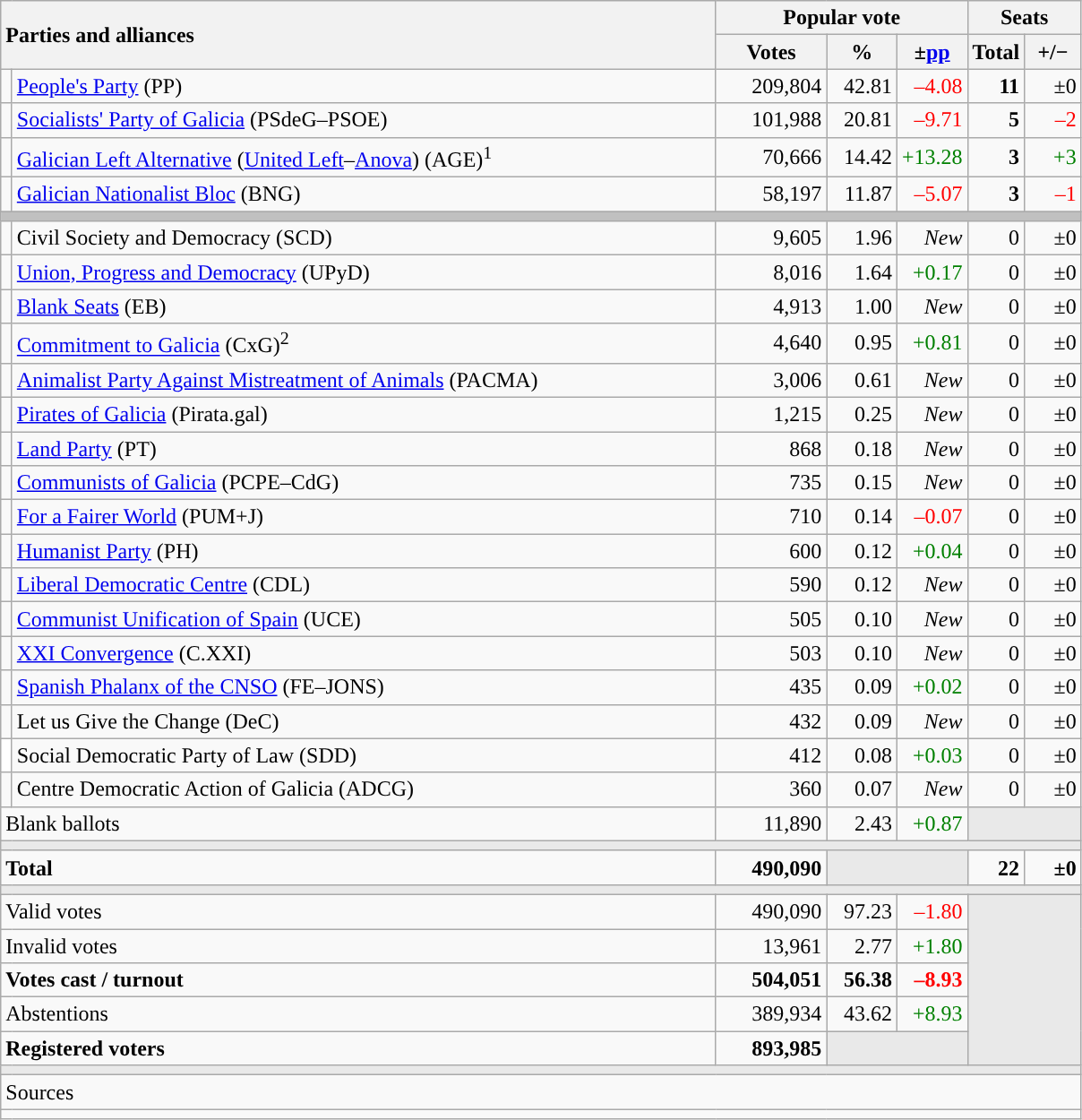<table class="wikitable" style="text-align:right;">
<tr>
<th style="text-align:left;" rowspan="2" colspan="2" width="525">Parties and alliances</th>
<th colspan="3">Popular vote</th>
<th colspan="2">Seats</th>
</tr>
<tr>
<th width="75">Votes</th>
<th width="45">%</th>
<th width="45">±<a href='#'>pp</a></th>
<th width="35">Total</th>
<th width="35">+/−</th>
</tr>
<tr>
<td width="1" style="color:inherit;background:"></td>
<td align="left"><a href='#'>People's Party</a> (PP)</td>
<td>209,804</td>
<td>42.81</td>
<td style="color:red;">–4.08</td>
<td><strong>11</strong></td>
<td>±0</td>
</tr>
<tr>
<td style="color:inherit;background:"></td>
<td align="left"><a href='#'>Socialists' Party of Galicia</a> (PSdeG–PSOE)</td>
<td>101,988</td>
<td>20.81</td>
<td style="color:red;">–9.71</td>
<td><strong>5</strong></td>
<td style="color:red;">–2</td>
</tr>
<tr>
<td style="color:inherit;background:"></td>
<td align="left"><a href='#'>Galician Left Alternative</a> (<a href='#'>United Left</a>–<a href='#'>Anova</a>) (AGE)<sup>1</sup></td>
<td>70,666</td>
<td>14.42</td>
<td style="color:green;">+13.28</td>
<td><strong>3</strong></td>
<td style="color:green;">+3</td>
</tr>
<tr>
<td style="color:inherit;background:"></td>
<td align="left"><a href='#'>Galician Nationalist Bloc</a> (BNG)</td>
<td>58,197</td>
<td>11.87</td>
<td style="color:red;">–5.07</td>
<td><strong>3</strong></td>
<td style="color:red;">–1</td>
</tr>
<tr>
<td colspan="7" bgcolor="#C0C0C0"></td>
</tr>
<tr>
<td style="color:inherit;background:"></td>
<td align="left">Civil Society and Democracy (SCD)</td>
<td>9,605</td>
<td>1.96</td>
<td><em>New</em></td>
<td>0</td>
<td>±0</td>
</tr>
<tr>
<td style="color:inherit;background:"></td>
<td align="left"><a href='#'>Union, Progress and Democracy</a> (UPyD)</td>
<td>8,016</td>
<td>1.64</td>
<td style="color:green;">+0.17</td>
<td>0</td>
<td>±0</td>
</tr>
<tr>
<td style="color:inherit;background:"></td>
<td align="left"><a href='#'>Blank Seats</a> (EB)</td>
<td>4,913</td>
<td>1.00</td>
<td><em>New</em></td>
<td>0</td>
<td>±0</td>
</tr>
<tr>
<td style="color:inherit;background:"></td>
<td align="left"><a href='#'>Commitment to Galicia</a> (CxG)<sup>2</sup></td>
<td>4,640</td>
<td>0.95</td>
<td style="color:green;">+0.81</td>
<td>0</td>
<td>±0</td>
</tr>
<tr>
<td style="color:inherit;background:"></td>
<td align="left"><a href='#'>Animalist Party Against Mistreatment of Animals</a> (PACMA)</td>
<td>3,006</td>
<td>0.61</td>
<td><em>New</em></td>
<td>0</td>
<td>±0</td>
</tr>
<tr>
<td style="color:inherit;background:"></td>
<td align="left"><a href='#'>Pirates of Galicia</a> (Pirata.gal)</td>
<td>1,215</td>
<td>0.25</td>
<td><em>New</em></td>
<td>0</td>
<td>±0</td>
</tr>
<tr>
<td style="color:inherit;background:"></td>
<td align="left"><a href='#'>Land Party</a> (PT)</td>
<td>868</td>
<td>0.18</td>
<td><em>New</em></td>
<td>0</td>
<td>±0</td>
</tr>
<tr>
<td style="color:inherit;background:"></td>
<td align="left"><a href='#'>Communists of Galicia</a> (PCPE–CdG)</td>
<td>735</td>
<td>0.15</td>
<td><em>New</em></td>
<td>0</td>
<td>±0</td>
</tr>
<tr>
<td style="color:inherit;background:"></td>
<td align="left"><a href='#'>For a Fairer World</a> (PUM+J)</td>
<td>710</td>
<td>0.14</td>
<td style="color:red;">–0.07</td>
<td>0</td>
<td>±0</td>
</tr>
<tr>
<td style="color:inherit;background:"></td>
<td align="left"><a href='#'>Humanist Party</a> (PH)</td>
<td>600</td>
<td>0.12</td>
<td style="color:green;">+0.04</td>
<td>0</td>
<td>±0</td>
</tr>
<tr>
<td style="color:inherit;background:"></td>
<td align="left"><a href='#'>Liberal Democratic Centre</a> (CDL)</td>
<td>590</td>
<td>0.12</td>
<td><em>New</em></td>
<td>0</td>
<td>±0</td>
</tr>
<tr>
<td style="color:inherit;background:"></td>
<td align="left"><a href='#'>Communist Unification of Spain</a> (UCE)</td>
<td>505</td>
<td>0.10</td>
<td><em>New</em></td>
<td>0</td>
<td>±0</td>
</tr>
<tr>
<td style="color:inherit;background:"></td>
<td align="left"><a href='#'>XXI Convergence</a> (C.XXI)</td>
<td>503</td>
<td>0.10</td>
<td><em>New</em></td>
<td>0</td>
<td>±0</td>
</tr>
<tr>
<td style="color:inherit;background:"></td>
<td align="left"><a href='#'>Spanish Phalanx of the CNSO</a> (FE–JONS)</td>
<td>435</td>
<td>0.09</td>
<td style="color:green;">+0.02</td>
<td>0</td>
<td>±0</td>
</tr>
<tr>
<td style="color:inherit;background:"></td>
<td align="left">Let us Give the Change (DeC)</td>
<td>432</td>
<td>0.09</td>
<td><em>New</em></td>
<td>0</td>
<td>±0</td>
</tr>
<tr>
<td bgcolor="white"></td>
<td align="left">Social Democratic Party of Law (SDD)</td>
<td>412</td>
<td>0.08</td>
<td style="color:green;">+0.03</td>
<td>0</td>
<td>±0</td>
</tr>
<tr>
<td style="color:inherit;background:"></td>
<td align="left">Centre Democratic Action of Galicia (ADCG)</td>
<td>360</td>
<td>0.07</td>
<td><em>New</em></td>
<td>0</td>
<td>±0</td>
</tr>
<tr>
<td align="left" colspan="2">Blank ballots</td>
<td>11,890</td>
<td>2.43</td>
<td style="color:green;">+0.87</td>
<td bgcolor="#E9E9E9" colspan="2"></td>
</tr>
<tr>
<td colspan="7" bgcolor="#E9E9E9"></td>
</tr>
<tr style="font-weight:bold;">
<td align="left" colspan="2">Total</td>
<td>490,090</td>
<td bgcolor="#E9E9E9" colspan="2"></td>
<td>22</td>
<td>±0</td>
</tr>
<tr>
<td colspan="7" bgcolor="#E9E9E9"></td>
</tr>
<tr>
<td align="left" colspan="2">Valid votes</td>
<td>490,090</td>
<td>97.23</td>
<td style="color:red;">–1.80</td>
<td bgcolor="#E9E9E9" colspan="2" rowspan="5"></td>
</tr>
<tr>
<td align="left" colspan="2">Invalid votes</td>
<td>13,961</td>
<td>2.77</td>
<td style="color:green;">+1.80</td>
</tr>
<tr style="font-weight:bold;">
<td align="left" colspan="2">Votes cast / turnout</td>
<td>504,051</td>
<td>56.38</td>
<td style="color:red;">–8.93</td>
</tr>
<tr>
<td align="left" colspan="2">Abstentions</td>
<td>389,934</td>
<td>43.62</td>
<td style="color:green;">+8.93</td>
</tr>
<tr style="font-weight:bold;">
<td align="left" colspan="2">Registered voters</td>
<td>893,985</td>
<td bgcolor="#E9E9E9" colspan="2"></td>
</tr>
<tr>
<td colspan="7" bgcolor="#E9E9E9"></td>
</tr>
<tr>
<td align="left" colspan="7">Sources</td>
</tr>
<tr>
<td colspan="7" style="text-align:left; max-width:790px;"></td>
</tr>
</table>
